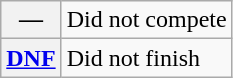<table class="wikitable">
<tr>
<th scope="row">—</th>
<td>Did not compete</td>
</tr>
<tr>
<th scope="row"><a href='#'>DNF</a></th>
<td>Did not finish</td>
</tr>
</table>
